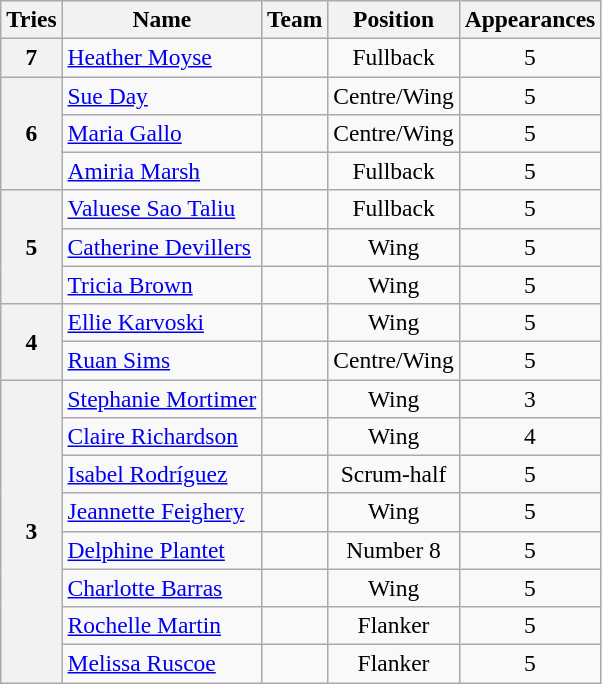<table class="wikitable sortable" style="text-align:center; font-size:98%">
<tr>
<th>Tries</th>
<th>Name</th>
<th>Team</th>
<th>Position</th>
<th>Appearances</th>
</tr>
<tr>
<th>7</th>
<td align=left><a href='#'>Heather Moyse</a></td>
<td align=left></td>
<td>Fullback</td>
<td>5</td>
</tr>
<tr>
<th rowspan=3>6</th>
<td align=left><a href='#'>Sue Day</a></td>
<td align=left></td>
<td>Centre/Wing</td>
<td>5</td>
</tr>
<tr>
<td align=left><a href='#'>Maria Gallo</a></td>
<td align=left></td>
<td>Centre/Wing</td>
<td>5</td>
</tr>
<tr>
<td align=left><a href='#'>Amiria Marsh</a></td>
<td align=left></td>
<td>Fullback</td>
<td>5</td>
</tr>
<tr>
<th rowspan=3>5</th>
<td align=left><a href='#'>Valuese Sao Taliu</a></td>
<td align=left></td>
<td>Fullback</td>
<td>5</td>
</tr>
<tr>
<td align=left><a href='#'>Catherine Devillers</a></td>
<td align=left></td>
<td>Wing</td>
<td>5</td>
</tr>
<tr>
<td align=left><a href='#'>Tricia Brown</a></td>
<td align=left></td>
<td>Wing</td>
<td>5</td>
</tr>
<tr>
<th rowspan=2>4</th>
<td align=left><a href='#'>Ellie Karvoski</a></td>
<td align=left></td>
<td>Wing</td>
<td>5</td>
</tr>
<tr>
<td align=left><a href='#'>Ruan Sims</a></td>
<td align=left></td>
<td>Centre/Wing</td>
<td>5</td>
</tr>
<tr>
<th rowspan=8>3</th>
<td align=left><a href='#'>Stephanie Mortimer</a></td>
<td align=left></td>
<td>Wing</td>
<td>3</td>
</tr>
<tr>
<td align=left><a href='#'>Claire Richardson</a></td>
<td align=left></td>
<td>Wing</td>
<td>4</td>
</tr>
<tr>
<td align=left><a href='#'>Isabel Rodríguez</a></td>
<td align=left></td>
<td>Scrum-half</td>
<td>5</td>
</tr>
<tr>
<td align=left><a href='#'>Jeannette Feighery</a></td>
<td align=left></td>
<td>Wing</td>
<td>5</td>
</tr>
<tr>
<td align=left><a href='#'>Delphine Plantet</a></td>
<td align=left></td>
<td>Number 8</td>
<td>5</td>
</tr>
<tr>
<td align=left><a href='#'>Charlotte Barras</a></td>
<td align=left></td>
<td>Wing</td>
<td>5</td>
</tr>
<tr>
<td align=left><a href='#'>Rochelle Martin</a></td>
<td align=left></td>
<td>Flanker</td>
<td>5</td>
</tr>
<tr>
<td align=left><a href='#'>Melissa Ruscoe</a></td>
<td align=left></td>
<td>Flanker</td>
<td>5</td>
</tr>
</table>
